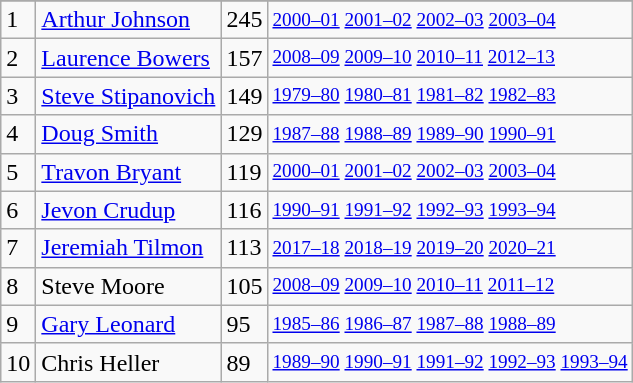<table class="wikitable">
<tr>
</tr>
<tr>
<td>1</td>
<td><a href='#'>Arthur Johnson</a></td>
<td>245</td>
<td style="font-size:80%;"><a href='#'>2000–01</a> <a href='#'>2001–02</a> <a href='#'>2002–03</a> <a href='#'>2003–04</a></td>
</tr>
<tr>
<td>2</td>
<td><a href='#'>Laurence Bowers</a></td>
<td>157</td>
<td style="font-size:80%;"><a href='#'>2008–09</a> <a href='#'>2009–10</a> <a href='#'>2010–11</a> <a href='#'>2012–13</a></td>
</tr>
<tr>
<td>3</td>
<td><a href='#'>Steve Stipanovich</a></td>
<td>149</td>
<td style="font-size:80%;"><a href='#'>1979–80</a> <a href='#'>1980–81</a> <a href='#'>1981–82</a> <a href='#'>1982–83</a></td>
</tr>
<tr>
<td>4</td>
<td><a href='#'>Doug Smith</a></td>
<td>129</td>
<td style="font-size:80%;"><a href='#'>1987–88</a> <a href='#'>1988–89</a> <a href='#'>1989–90</a> <a href='#'>1990–91</a></td>
</tr>
<tr>
<td>5</td>
<td><a href='#'>Travon Bryant</a></td>
<td>119</td>
<td style="font-size:80%;"><a href='#'>2000–01</a> <a href='#'>2001–02</a> <a href='#'>2002–03</a> <a href='#'>2003–04</a></td>
</tr>
<tr>
<td>6</td>
<td><a href='#'>Jevon Crudup</a></td>
<td>116</td>
<td style="font-size:80%;"><a href='#'>1990–91</a> <a href='#'>1991–92</a> <a href='#'>1992–93</a> <a href='#'>1993–94</a></td>
</tr>
<tr>
<td>7</td>
<td><a href='#'>Jeremiah Tilmon</a></td>
<td>113</td>
<td style="font-size:80%;"><a href='#'>2017–18</a> <a href='#'>2018–19</a> <a href='#'>2019–20</a> <a href='#'>2020–21</a></td>
</tr>
<tr>
<td>8</td>
<td>Steve Moore</td>
<td>105</td>
<td style="font-size:80%;"><a href='#'>2008–09</a> <a href='#'>2009–10</a> <a href='#'>2010–11</a> <a href='#'>2011–12</a></td>
</tr>
<tr>
<td>9</td>
<td><a href='#'>Gary Leonard</a></td>
<td>95</td>
<td style="font-size:80%;"><a href='#'>1985–86</a> <a href='#'>1986–87</a> <a href='#'>1987–88</a> <a href='#'>1988–89</a></td>
</tr>
<tr>
<td>10</td>
<td>Chris Heller</td>
<td>89</td>
<td style="font-size:80%;"><a href='#'>1989–90</a> <a href='#'>1990–91</a> <a href='#'>1991–92</a> <a href='#'>1992–93</a> <a href='#'>1993–94</a></td>
</tr>
</table>
